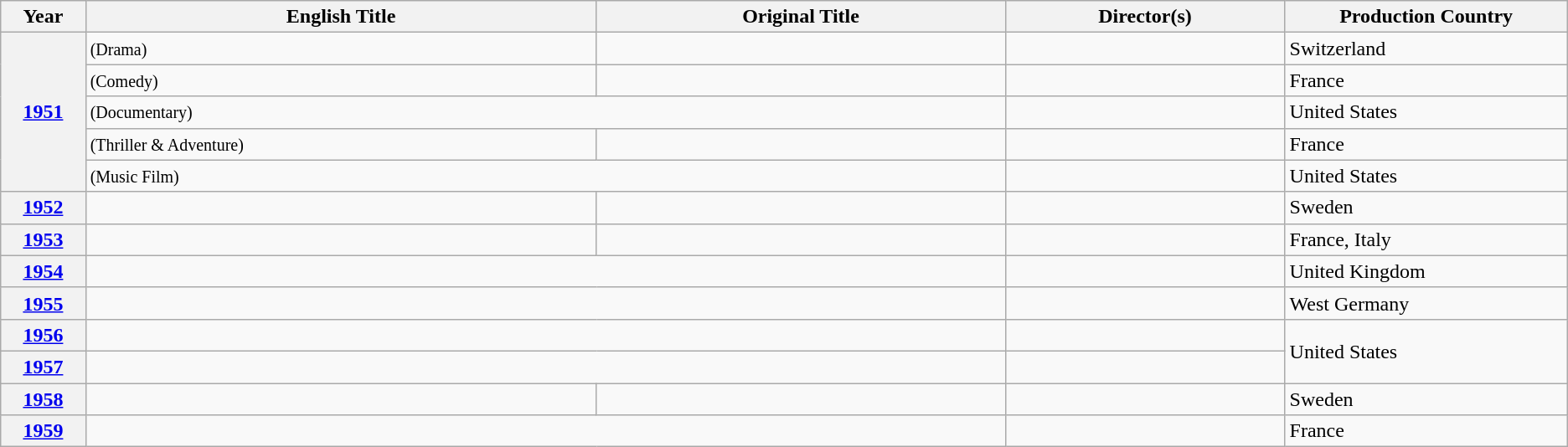<table class="wikitable unsortable">
<tr>
<th scope="col" style="width:1%;">Year</th>
<th scope="col" style="width:10%;">English Title</th>
<th scope="col" style="width:8%;">Original Title</th>
<th scope="col" style="width:5%;">Director(s)</th>
<th scope="col" style="width:5%;">Production Country</th>
</tr>
<tr>
<th rowspan="5" style="text-align:center;"><a href='#'>1951</a></th>
<td> <small>(Drama)</small></td>
<td></td>
<td></td>
<td>Switzerland</td>
</tr>
<tr>
<td> <small>(Comedy)</small></td>
<td></td>
<td></td>
<td>France</td>
</tr>
<tr>
<td colspan="2"> <small>(Documentary)</small></td>
<td></td>
<td>United States</td>
</tr>
<tr>
<td> <small>(Thriller & Adventure)</small></td>
<td></td>
<td></td>
<td>France</td>
</tr>
<tr>
<td colspan="2"> <small>(Music Film)</small></td>
<td></td>
<td>United States</td>
</tr>
<tr>
<th style="text-align:center;"><a href='#'>1952</a></th>
<td></td>
<td></td>
<td></td>
<td>Sweden</td>
</tr>
<tr>
<th style="text-align:center;"><a href='#'>1953</a></th>
<td></td>
<td></td>
<td></td>
<td>France, Italy</td>
</tr>
<tr>
<th style="text-align:center;"><a href='#'>1954</a></th>
<td colspan="2"></td>
<td></td>
<td>United Kingdom</td>
</tr>
<tr>
<th style="text-align:center;"><a href='#'>1955</a></th>
<td colspan="2"></td>
<td></td>
<td>West Germany</td>
</tr>
<tr>
<th style="text-align:center;"><a href='#'>1956</a></th>
<td colspan="2"></td>
<td></td>
<td rowspan="2">United States</td>
</tr>
<tr>
<th style="text-align:center;"><a href='#'>1957</a></th>
<td colspan="2"></td>
<td></td>
</tr>
<tr>
<th style="text-align:center;"><a href='#'>1958</a></th>
<td></td>
<td></td>
<td></td>
<td>Sweden</td>
</tr>
<tr>
<th style="text-align:center;"><a href='#'>1959</a></th>
<td colspan="2"></td>
<td></td>
<td>France</td>
</tr>
</table>
